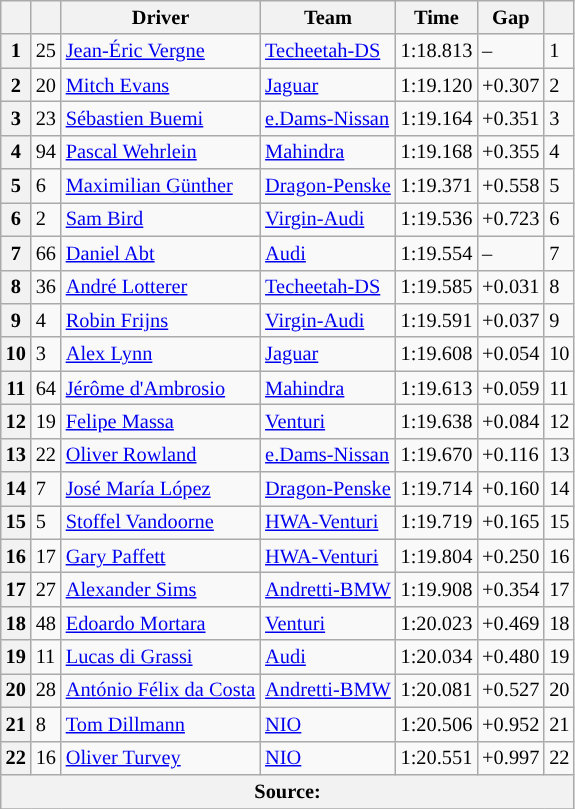<table class="wikitable" style="font-size: 85%">
<tr>
<th scope="col"></th>
<th scope="col"></th>
<th scope="col">Driver</th>
<th scope="col">Team</th>
<th scope="col">Time</th>
<th scope="col">Gap</th>
<th scope="col"></th>
</tr>
<tr>
<th scope="row">1</th>
<td>25</td>
<td> <a href='#'>Jean-Éric Vergne</a></td>
<td><a href='#'>Techeetah-DS</a></td>
<td>1:18.813</td>
<td>–</td>
<td>1</td>
</tr>
<tr>
<th scope="row">2</th>
<td>20</td>
<td> <a href='#'>Mitch Evans</a></td>
<td><a href='#'>Jaguar</a></td>
<td>1:19.120</td>
<td>+0.307</td>
<td>2</td>
</tr>
<tr>
<th scope="row">3</th>
<td>23</td>
<td> <a href='#'>Sébastien Buemi</a></td>
<td><a href='#'>e.Dams-Nissan</a></td>
<td>1:19.164</td>
<td>+0.351</td>
<td>3</td>
</tr>
<tr>
<th scope="row">4</th>
<td>94</td>
<td> <a href='#'>Pascal Wehrlein</a></td>
<td><a href='#'>Mahindra</a></td>
<td>1:19.168</td>
<td>+0.355</td>
<td>4</td>
</tr>
<tr>
<th scope="row">5</th>
<td>6</td>
<td> <a href='#'>Maximilian Günther</a></td>
<td><a href='#'>Dragon-Penske</a></td>
<td>1:19.371</td>
<td>+0.558</td>
<td>5</td>
</tr>
<tr>
<th scope="row">6</th>
<td>2</td>
<td> <a href='#'>Sam Bird</a></td>
<td><a href='#'>Virgin-Audi</a></td>
<td>1:19.536</td>
<td>+0.723</td>
<td>6</td>
</tr>
<tr>
<th scope="row">7</th>
<td>66</td>
<td> <a href='#'>Daniel Abt</a></td>
<td><a href='#'>Audi</a></td>
<td>1:19.554</td>
<td>–</td>
<td>7</td>
</tr>
<tr>
<th scope="row">8</th>
<td>36</td>
<td> <a href='#'>André Lotterer</a></td>
<td><a href='#'>Techeetah-DS</a></td>
<td>1:19.585</td>
<td>+0.031</td>
<td>8</td>
</tr>
<tr>
<th scope="row">9</th>
<td>4</td>
<td> <a href='#'>Robin Frijns</a></td>
<td><a href='#'>Virgin-Audi</a></td>
<td>1:19.591</td>
<td>+0.037</td>
<td>9</td>
</tr>
<tr>
<th scope="row">10</th>
<td>3</td>
<td> <a href='#'>Alex Lynn</a></td>
<td><a href='#'>Jaguar</a></td>
<td>1:19.608</td>
<td>+0.054</td>
<td>10</td>
</tr>
<tr>
<th scope="row">11</th>
<td>64</td>
<td> <a href='#'>Jérôme d'Ambrosio</a></td>
<td><a href='#'>Mahindra</a></td>
<td>1:19.613</td>
<td>+0.059</td>
<td>11</td>
</tr>
<tr>
<th scope="row">12</th>
<td>19</td>
<td> <a href='#'>Felipe Massa</a></td>
<td><a href='#'>Venturi</a></td>
<td>1:19.638</td>
<td>+0.084</td>
<td>12</td>
</tr>
<tr>
<th scope="row">13</th>
<td>22</td>
<td> <a href='#'>Oliver Rowland</a></td>
<td><a href='#'>e.Dams-Nissan</a></td>
<td>1:19.670</td>
<td>+0.116</td>
<td>13</td>
</tr>
<tr>
<th scope="row">14</th>
<td>7</td>
<td> <a href='#'>José María López</a></td>
<td><a href='#'>Dragon-Penske</a></td>
<td>1:19.714</td>
<td>+0.160</td>
<td>14</td>
</tr>
<tr>
<th scope="row">15</th>
<td>5</td>
<td> <a href='#'>Stoffel Vandoorne</a></td>
<td><a href='#'>HWA-Venturi</a></td>
<td>1:19.719</td>
<td>+0.165</td>
<td>15</td>
</tr>
<tr>
<th scope="row">16</th>
<td>17</td>
<td> <a href='#'>Gary Paffett</a></td>
<td><a href='#'>HWA-Venturi</a></td>
<td>1:19.804</td>
<td>+0.250</td>
<td>16</td>
</tr>
<tr>
<th scope="row">17</th>
<td>27</td>
<td> <a href='#'>Alexander Sims</a></td>
<td><a href='#'>Andretti-BMW</a></td>
<td>1:19.908</td>
<td>+0.354</td>
<td>17</td>
</tr>
<tr>
<th scope="row">18</th>
<td>48</td>
<td> <a href='#'>Edoardo Mortara</a></td>
<td><a href='#'>Venturi</a></td>
<td>1:20.023</td>
<td>+0.469</td>
<td>18</td>
</tr>
<tr>
<th scope="row">19</th>
<td>11</td>
<td> <a href='#'>Lucas di Grassi</a></td>
<td><a href='#'>Audi</a></td>
<td>1:20.034</td>
<td>+0.480</td>
<td>19</td>
</tr>
<tr>
<th scope="row">20</th>
<td>28</td>
<td> <a href='#'>António Félix da Costa</a></td>
<td><a href='#'>Andretti-BMW</a></td>
<td>1:20.081</td>
<td>+0.527</td>
<td>20</td>
</tr>
<tr>
<th scope="row">21</th>
<td>8</td>
<td> <a href='#'>Tom Dillmann</a></td>
<td><a href='#'>NIO</a></td>
<td>1:20.506</td>
<td>+0.952</td>
<td>21</td>
</tr>
<tr>
<th scope="row">22</th>
<td>16</td>
<td> <a href='#'>Oliver Turvey</a></td>
<td><a href='#'>NIO</a></td>
<td>1:20.551</td>
<td>+0.997</td>
<td>22</td>
</tr>
<tr>
<th colspan="7">Source:</th>
</tr>
<tr>
</tr>
</table>
